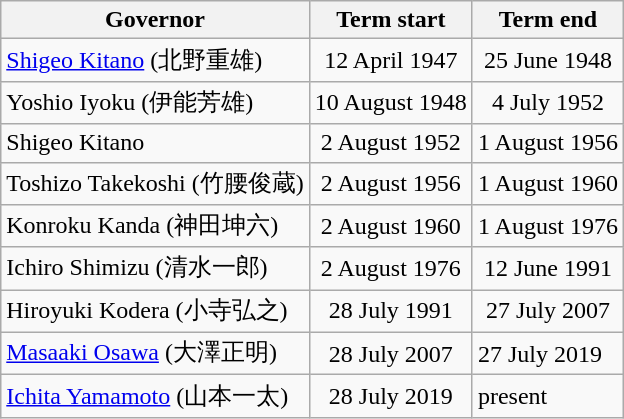<table class="wikitable">
<tr>
<th>Governor</th>
<th>Term start</th>
<th>Term end</th>
</tr>
<tr>
<td><a href='#'>Shigeo Kitano</a> (北野重雄)</td>
<td align=center>12 April 1947</td>
<td align=center>25 June 1948</td>
</tr>
<tr>
<td>Yoshio Iyoku (伊能芳雄)</td>
<td align=center>10 August 1948</td>
<td align=center>4 July 1952</td>
</tr>
<tr>
<td>Shigeo Kitano</td>
<td align=center>2 August 1952</td>
<td align=center>1 August 1956</td>
</tr>
<tr>
<td>Toshizo Takekoshi (竹腰俊蔵)</td>
<td align=center>2 August 1956</td>
<td align=center>1 August 1960</td>
</tr>
<tr>
<td>Konroku Kanda (神田坤六)</td>
<td align=center>2 August 1960</td>
<td align=center>1 August 1976</td>
</tr>
<tr>
<td>Ichiro Shimizu (清水一郎)</td>
<td align=center>2 August 1976</td>
<td align=center>12 June 1991</td>
</tr>
<tr>
<td>Hiroyuki Kodera (小寺弘之)</td>
<td align=center>28 July 1991</td>
<td align=center>27 July 2007</td>
</tr>
<tr>
<td><a href='#'>Masaaki Osawa</a> (大澤正明)</td>
<td align=center>28 July 2007</td>
<td align=>27 July 2019</td>
</tr>
<tr>
<td><a href='#'>Ichita Yamamoto</a> (山本一太)</td>
<td align=center>28 July 2019</td>
<td align=>present</td>
</tr>
</table>
